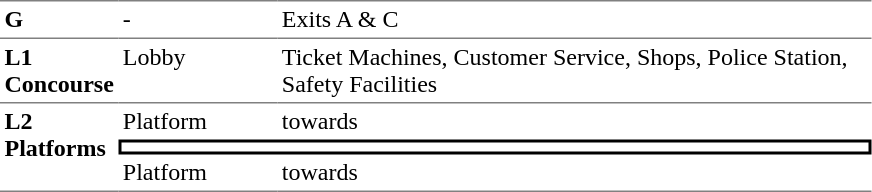<table border=0 cellspacing=0 cellpadding=3>
<tr>
<td style="border-top:solid 1px gray;" width=50 valign=top><strong>G</strong></td>
<td style="border-top:solid 1px gray;" width=100 valign=top>-</td>
<td style="border-top:solid 1px gray;" width=390 valign=top>Exits A & C</td>
</tr>
<tr>
<td style="border-bottom:solid 1px gray; border-top:solid 1px gray;" valign=top><strong>L1<br>Concourse</strong></td>
<td style="border-bottom:solid 1px gray; border-top:solid 1px gray;" valign=top>Lobby</td>
<td style="border-bottom:solid 1px gray; border-top:solid 1px gray;" valign=top>Ticket Machines, Customer Service, Shops, Police Station, Safety Facilities</td>
</tr>
<tr>
<td style="border-bottom:solid 1px gray;" rowspan=3 valign=top><strong>L2<br>Platforms</strong></td>
<td>Platform </td>
<td>  towards  </td>
</tr>
<tr>
<td style="border-right:solid 2px black;border-left:solid 2px black;border-top:solid 2px black;border-bottom:solid 2px black;text-align:center;" colspan=2></td>
</tr>
<tr>
<td style="border-bottom:solid 1px gray;">Platform </td>
<td style="border-bottom:solid 1px gray;"> towards   </td>
</tr>
</table>
